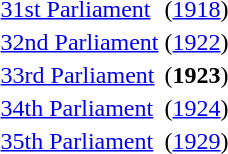<table id=toc style="float:right">
<tr>
<td><a href='#'>31st Parliament</a></td>
<td>(<a href='#'>1918</a>)</td>
</tr>
<tr>
<td><a href='#'>32nd Parliament</a></td>
<td>(<a href='#'>1922</a>)</td>
</tr>
<tr>
<td><a href='#'>33rd Parliament</a></td>
<td>(<strong>1923</strong>)</td>
</tr>
<tr>
<td><a href='#'>34th Parliament</a></td>
<td>(<a href='#'>1924</a>)</td>
</tr>
<tr>
<td><a href='#'>35th Parliament</a></td>
<td>(<a href='#'>1929</a>)</td>
</tr>
</table>
